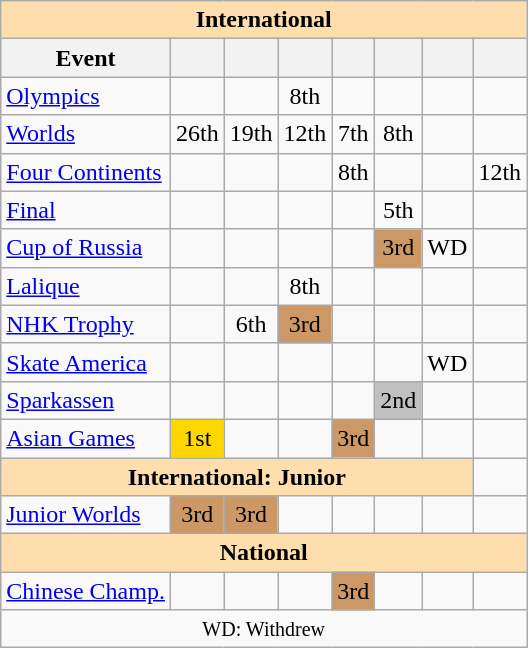<table class="wikitable" style="text-align:center">
<tr>
<th style="background-color: #ffdead; " colspan=8 align=center>International</th>
</tr>
<tr>
<th>Event</th>
<th></th>
<th></th>
<th></th>
<th></th>
<th></th>
<th></th>
<th></th>
</tr>
<tr>
<td align=left><a href='#'>Olympics</a></td>
<td></td>
<td></td>
<td>8th</td>
<td></td>
<td></td>
<td></td>
<td></td>
</tr>
<tr>
<td align=left><a href='#'>Worlds</a></td>
<td>26th</td>
<td>19th</td>
<td>12th</td>
<td>7th</td>
<td>8th</td>
<td></td>
<td></td>
</tr>
<tr>
<td align=left><a href='#'>Four Continents</a></td>
<td></td>
<td></td>
<td></td>
<td>8th</td>
<td></td>
<td></td>
<td>12th</td>
</tr>
<tr>
<td align=left> <a href='#'>Final</a></td>
<td></td>
<td></td>
<td></td>
<td></td>
<td>5th</td>
<td></td>
<td></td>
</tr>
<tr>
<td align=left> <a href='#'>Cup of Russia</a></td>
<td></td>
<td></td>
<td></td>
<td></td>
<td bgcolor=cc9966>3rd</td>
<td>WD</td>
<td></td>
</tr>
<tr>
<td align=left> <a href='#'>Lalique</a></td>
<td></td>
<td></td>
<td>8th</td>
<td></td>
<td></td>
<td></td>
<td></td>
</tr>
<tr>
<td align=left> <a href='#'>NHK Trophy</a></td>
<td></td>
<td>6th</td>
<td bgcolor=cc9966>3rd</td>
<td></td>
<td></td>
<td></td>
<td></td>
</tr>
<tr>
<td align=left> <a href='#'>Skate America</a></td>
<td></td>
<td></td>
<td></td>
<td></td>
<td></td>
<td>WD</td>
<td></td>
</tr>
<tr>
<td align=left> <a href='#'>Sparkassen</a></td>
<td></td>
<td></td>
<td></td>
<td></td>
<td bgcolor=silver>2nd</td>
<td></td>
<td></td>
</tr>
<tr>
<td align=left><a href='#'>Asian Games</a></td>
<td bgcolor=gold>1st</td>
<td></td>
<td></td>
<td bgcolor=cc9966>3rd</td>
<td></td>
<td></td>
<td></td>
</tr>
<tr>
<th style="background-color: #ffdead; " colspan=7 align=center>International: Junior</th>
</tr>
<tr>
<td align=left><a href='#'>Junior Worlds</a></td>
<td bgcolor=cc9966>3rd</td>
<td bgcolor=cc9966>3rd</td>
<td></td>
<td></td>
<td></td>
<td></td>
<td></td>
</tr>
<tr>
<th style="background-color: #ffdead; " colspan=8 align=center>National</th>
</tr>
<tr>
<td align=left><a href='#'>Chinese Champ.</a></td>
<td></td>
<td></td>
<td></td>
<td bgcolor=cc9966>3rd</td>
<td></td>
<td></td>
<td></td>
</tr>
<tr>
<td colspan=8 align=center><small> WD: Withdrew </small></td>
</tr>
</table>
